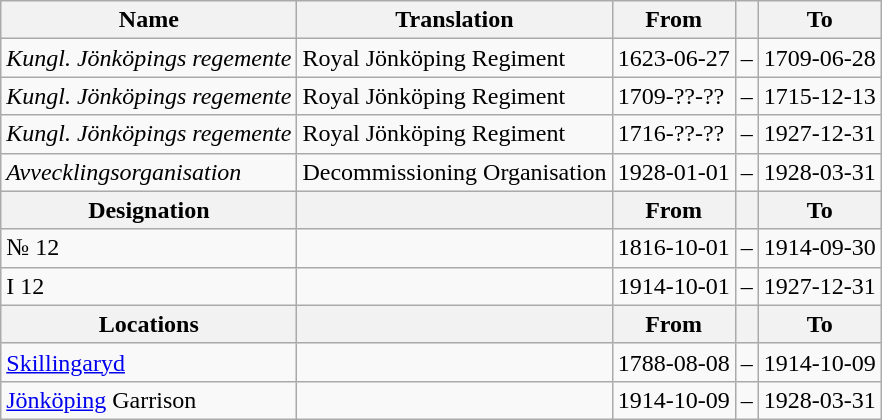<table class="wikitable">
<tr>
<th style="font-weight:bold;">Name</th>
<th style="font-weight:bold;">Translation</th>
<th style="text-align: center; font-weight:bold;">From</th>
<th></th>
<th style="text-align: center; font-weight:bold;">To</th>
</tr>
<tr>
<td style="font-style:italic;">Kungl. Jönköpings regemente</td>
<td>Royal Jönköping Regiment</td>
<td>1623-06-27</td>
<td>–</td>
<td>1709-06-28</td>
</tr>
<tr>
<td style="font-style:italic;">Kungl. Jönköpings regemente</td>
<td>Royal Jönköping Regiment</td>
<td>1709-??-??</td>
<td>–</td>
<td>1715-12-13</td>
</tr>
<tr>
<td style="font-style:italic;">Kungl. Jönköpings regemente</td>
<td>Royal Jönköping Regiment</td>
<td>1716-??-??</td>
<td>–</td>
<td>1927-12-31</td>
</tr>
<tr>
<td style="font-style:italic;">Avvecklingsorganisation</td>
<td>Decommissioning Organisation</td>
<td>1928-01-01</td>
<td>–</td>
<td>1928-03-31</td>
</tr>
<tr>
<th style="font-weight:bold;">Designation</th>
<th style="font-weight:bold;"></th>
<th style="text-align: center; font-weight:bold;">From</th>
<th></th>
<th style="text-align: center; font-weight:bold;">To</th>
</tr>
<tr>
<td>№ 12</td>
<td></td>
<td style="text-align: center;">1816-10-01</td>
<td style="text-align: center;">–</td>
<td style="text-align: center;">1914-09-30</td>
</tr>
<tr>
<td>I 12</td>
<td></td>
<td style="text-align: center;">1914-10-01</td>
<td style="text-align: center;">–</td>
<td style="text-align: center;">1927-12-31</td>
</tr>
<tr>
<th style="font-weight:bold;">Locations</th>
<th style="font-weight:bold;"></th>
<th style="text-align: center; font-weight:bold;">From</th>
<th></th>
<th style="text-align: center; font-weight:bold;">To</th>
</tr>
<tr>
<td><a href='#'>Skillingaryd</a></td>
<td></td>
<td>1788-08-08</td>
<td>–</td>
<td>1914-10-09</td>
</tr>
<tr>
<td><a href='#'>Jönköping</a> Garrison</td>
<td></td>
<td>1914-10-09</td>
<td>–</td>
<td>1928-03-31</td>
</tr>
</table>
